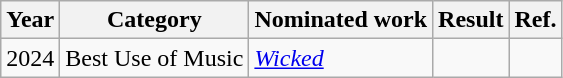<table class="wikitable">
<tr>
<th>Year</th>
<th>Category</th>
<th>Nominated work</th>
<th>Result</th>
<th>Ref.</th>
</tr>
<tr>
<td>2024</td>
<td>Best Use of Music</td>
<td><em><a href='#'>Wicked</a></em></td>
<td></td>
<td align="center"></td>
</tr>
</table>
